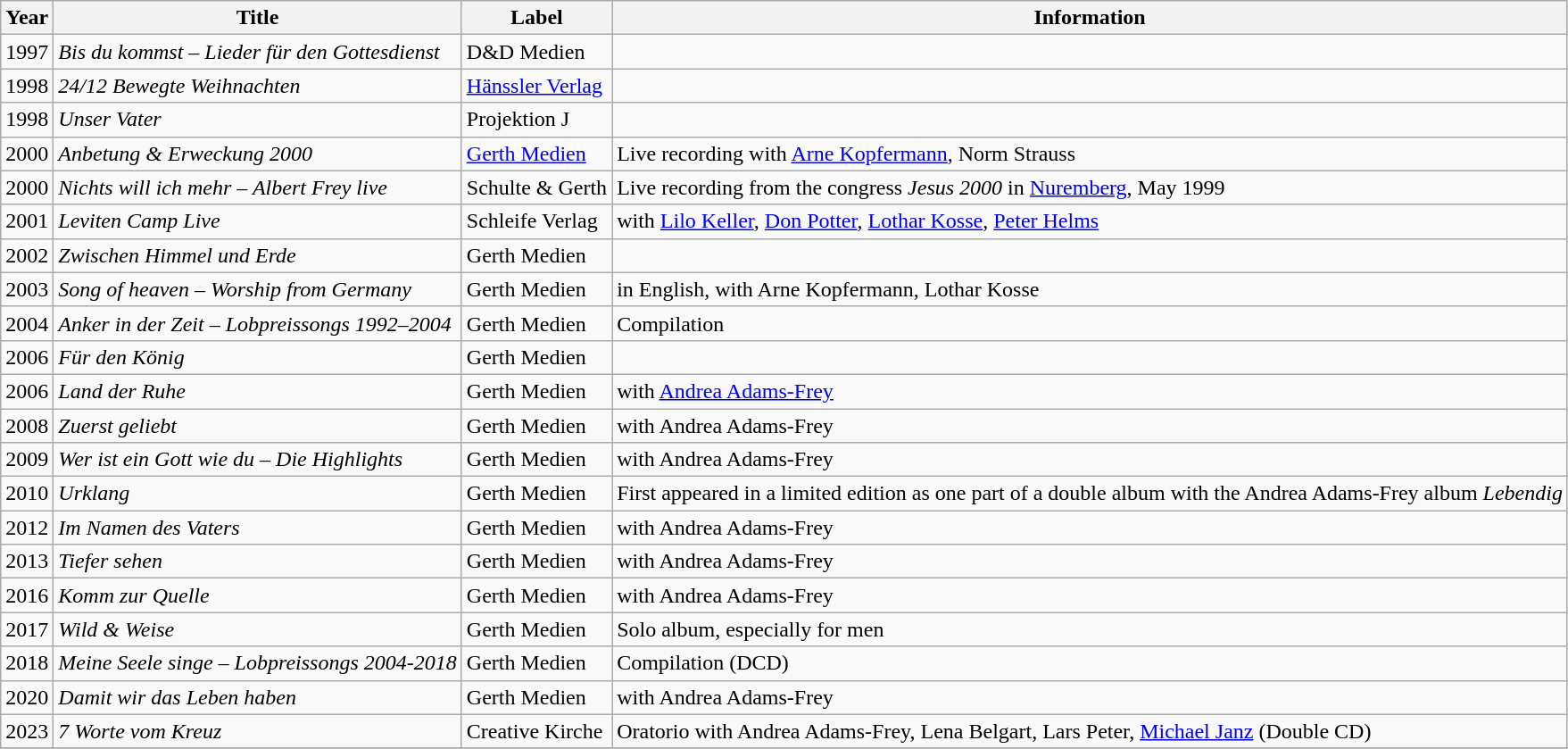<table class="wikitable">
<tr>
<th>Year</th>
<th>Title</th>
<th>Label</th>
<th>Information</th>
</tr>
<tr>
<td>1997</td>
<td><em>Bis du kommst – Lieder für den Gottesdienst</em></td>
<td>D&D Medien</td>
<td></td>
</tr>
<tr>
<td>1998</td>
<td><em>24/12 Bewegte Weihnachten</em></td>
<td><a href='#'>Hänssler Verlag</a></td>
<td></td>
</tr>
<tr>
<td>1998</td>
<td><em>Unser Vater</em></td>
<td>Projektion J</td>
<td></td>
</tr>
<tr>
<td>2000</td>
<td><em>Anbetung & Erweckung 2000</em></td>
<td><a href='#'>Gerth Medien</a></td>
<td>Live recording with <a href='#'>Arne Kopfermann</a>, Norm Strauss</td>
</tr>
<tr>
<td>2000</td>
<td><em>Nichts will ich mehr – Albert Frey live</em></td>
<td>Schulte & Gerth</td>
<td>Live recording from the congress <em>Jesus 2000</em> in <a href='#'>Nuremberg</a>, May 1999</td>
</tr>
<tr>
<td>2001</td>
<td><em>Leviten Camp Live</em></td>
<td>Schleife Verlag</td>
<td>with <a href='#'>Lilo Keller</a>, <a href='#'>Don Potter</a>, <a href='#'>Lothar Kosse</a>, <a href='#'>Peter Helms</a></td>
</tr>
<tr>
<td>2002</td>
<td><em>Zwischen Himmel und Erde</em></td>
<td>Gerth Medien</td>
<td></td>
</tr>
<tr>
<td>2003</td>
<td><em>Song of heaven – Worship from Germany</em></td>
<td>Gerth Medien</td>
<td>in English, with Arne Kopfermann, Lothar Kosse</td>
</tr>
<tr>
<td>2004</td>
<td><em>Anker in der Zeit – Lobpreissongs 1992–2004</em></td>
<td>Gerth Medien</td>
<td>Compilation</td>
</tr>
<tr>
<td>2006</td>
<td><em>Für den König</em></td>
<td>Gerth Medien</td>
<td></td>
</tr>
<tr>
<td>2006</td>
<td><em>Land der Ruhe</em></td>
<td>Gerth Medien</td>
<td>with <a href='#'>Andrea Adams-Frey</a></td>
</tr>
<tr>
<td>2008</td>
<td><em>Zuerst geliebt</em></td>
<td>Gerth Medien</td>
<td>with Andrea Adams-Frey</td>
</tr>
<tr>
<td>2009</td>
<td><em>Wer ist ein Gott wie du – Die Highlights</em></td>
<td>Gerth Medien</td>
<td>with Andrea Adams-Frey</td>
</tr>
<tr>
<td>2010</td>
<td><em>Urklang</em></td>
<td>Gerth Medien</td>
<td>First appeared in a limited edition as one part of a double album with the Andrea Adams-Frey album <em>Lebendig</em></td>
</tr>
<tr>
<td>2012</td>
<td><em>Im Namen des Vaters</em></td>
<td>Gerth Medien</td>
<td>with Andrea Adams-Frey</td>
</tr>
<tr>
<td>2013</td>
<td><em>Tiefer sehen</em></td>
<td>Gerth Medien</td>
<td>with Andrea Adams-Frey</td>
</tr>
<tr>
<td>2016</td>
<td><em>Komm zur Quelle</em></td>
<td>Gerth Medien</td>
<td>with Andrea Adams-Frey</td>
</tr>
<tr>
<td>2017</td>
<td><em>Wild & Weise</em></td>
<td>Gerth Medien</td>
<td>Solo album, especially for men</td>
</tr>
<tr>
<td>2018</td>
<td><em>Meine Seele singe – Lobpreissongs 2004-2018</em></td>
<td>Gerth Medien</td>
<td>Compilation (DCD)</td>
</tr>
<tr>
<td>2020</td>
<td><em>Damit wir das Leben haben</em></td>
<td>Gerth Medien</td>
<td>with Andrea Adams-Frey</td>
</tr>
<tr>
<td>2023</td>
<td><em>7 Worte vom Kreuz</em></td>
<td>Creative Kirche</td>
<td>Oratorio with Andrea Adams-Frey, Lena Belgart, Lars Peter, <a href='#'>Michael Janz</a> (Double CD)</td>
</tr>
<tr>
</tr>
</table>
